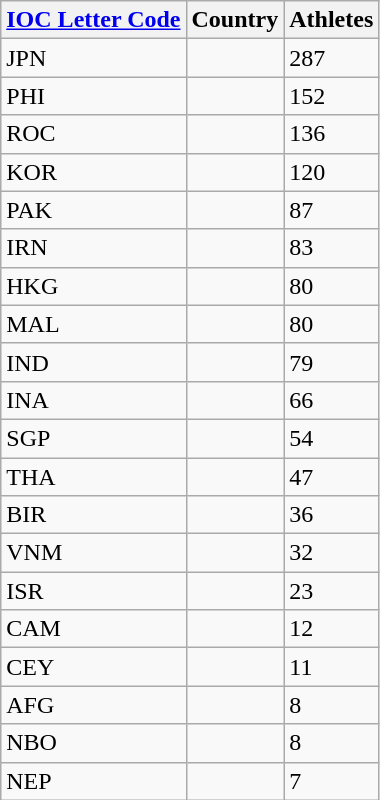<table class="wikitable collapsible collapsed sortable" style="border:0;">
<tr>
<th><a href='#'>IOC Letter Code</a></th>
<th>Country</th>
<th>Athletes</th>
</tr>
<tr>
<td>JPN</td>
<td></td>
<td>287</td>
</tr>
<tr>
<td>PHI</td>
<td></td>
<td>152</td>
</tr>
<tr>
<td>ROC</td>
<td></td>
<td>136</td>
</tr>
<tr>
<td>KOR</td>
<td></td>
<td>120</td>
</tr>
<tr>
<td>PAK</td>
<td></td>
<td>87</td>
</tr>
<tr>
<td>IRN</td>
<td></td>
<td>83</td>
</tr>
<tr>
<td>HKG</td>
<td></td>
<td>80</td>
</tr>
<tr>
<td>MAL</td>
<td></td>
<td>80</td>
</tr>
<tr>
<td>IND</td>
<td></td>
<td>79</td>
</tr>
<tr>
<td>INA</td>
<td></td>
<td>66</td>
</tr>
<tr>
<td>SGP</td>
<td></td>
<td>54</td>
</tr>
<tr>
<td>THA</td>
<td></td>
<td>47</td>
</tr>
<tr>
<td>BIR</td>
<td></td>
<td>36</td>
</tr>
<tr>
<td>VNM</td>
<td></td>
<td>32</td>
</tr>
<tr>
<td>ISR</td>
<td></td>
<td>23</td>
</tr>
<tr>
<td>CAM</td>
<td></td>
<td>12</td>
</tr>
<tr>
<td>CEY</td>
<td></td>
<td>11</td>
</tr>
<tr>
<td>AFG</td>
<td></td>
<td>8</td>
</tr>
<tr>
<td>NBO</td>
<td></td>
<td>8</td>
</tr>
<tr>
<td>NEP</td>
<td></td>
<td>7</td>
</tr>
<tr>
</tr>
</table>
